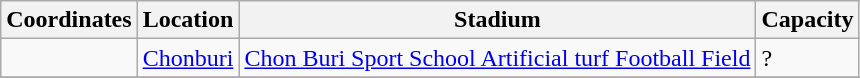<table class="wikitable sortable">
<tr>
<th>Coordinates</th>
<th>Location</th>
<th>Stadium</th>
<th>Capacity</th>
</tr>
<tr>
<td></td>
<td><a href='#'>Chonburi</a></td>
<td><a href='#'>Chon Buri Sport School Artificial turf Football Field</a></td>
<td>?</td>
</tr>
<tr>
</tr>
</table>
